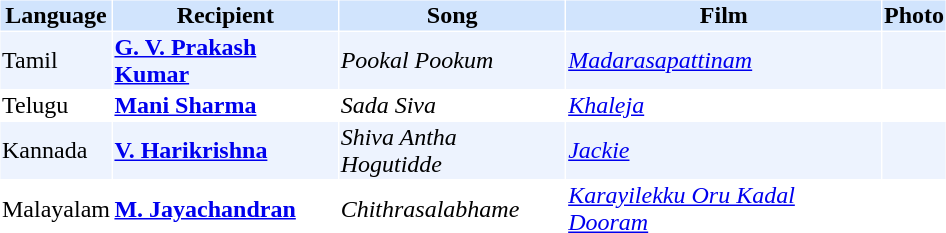<table cellspacing="1" cellpadding="1" border="0" style="width:50%;">
<tr style="background:#d1e4fd;">
<th>Language</th>
<th>Recipient</th>
<th>Song</th>
<th>Film</th>
<th>Photo</th>
</tr>
<tr style="background:#edf3fe;">
<td>Tamil</td>
<td><strong><a href='#'>G. V. Prakash Kumar</a></strong></td>
<td><em>Pookal Pookum</em></td>
<td><em><a href='#'>Madarasapattinam</a></em></td>
<td></td>
</tr>
<tr>
<td>Telugu</td>
<td><strong><a href='#'>Mani Sharma</a></strong></td>
<td><em>Sada Siva</em></td>
<td><em><a href='#'>Khaleja</a></em></td>
<td></td>
</tr>
<tr style="background:#edf3fe;">
<td>Kannada</td>
<td><strong><a href='#'>V. Harikrishna</a></strong></td>
<td><em>Shiva Antha Hogutidde</em></td>
<td><em><a href='#'>Jackie</a></em></td>
<td></td>
</tr>
<tr>
<td>Malayalam</td>
<td><strong><a href='#'>M. Jayachandran</a></strong></td>
<td><em>Chithrasalabhame</em></td>
<td><em><a href='#'>Karayilekku Oru Kadal Dooram</a></em></td>
<td></td>
</tr>
</table>
